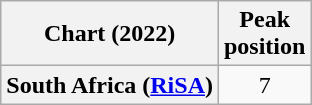<table class="wikitable sortable plainrowheaders" style="text-align:center">
<tr>
<th scope="col">Chart (2022)</th>
<th scope="col">Peak<br>position</th>
</tr>
<tr>
<th scope="row">South Africa (<a href='#'>RiSA</a>)</th>
<td>7</td>
</tr>
</table>
